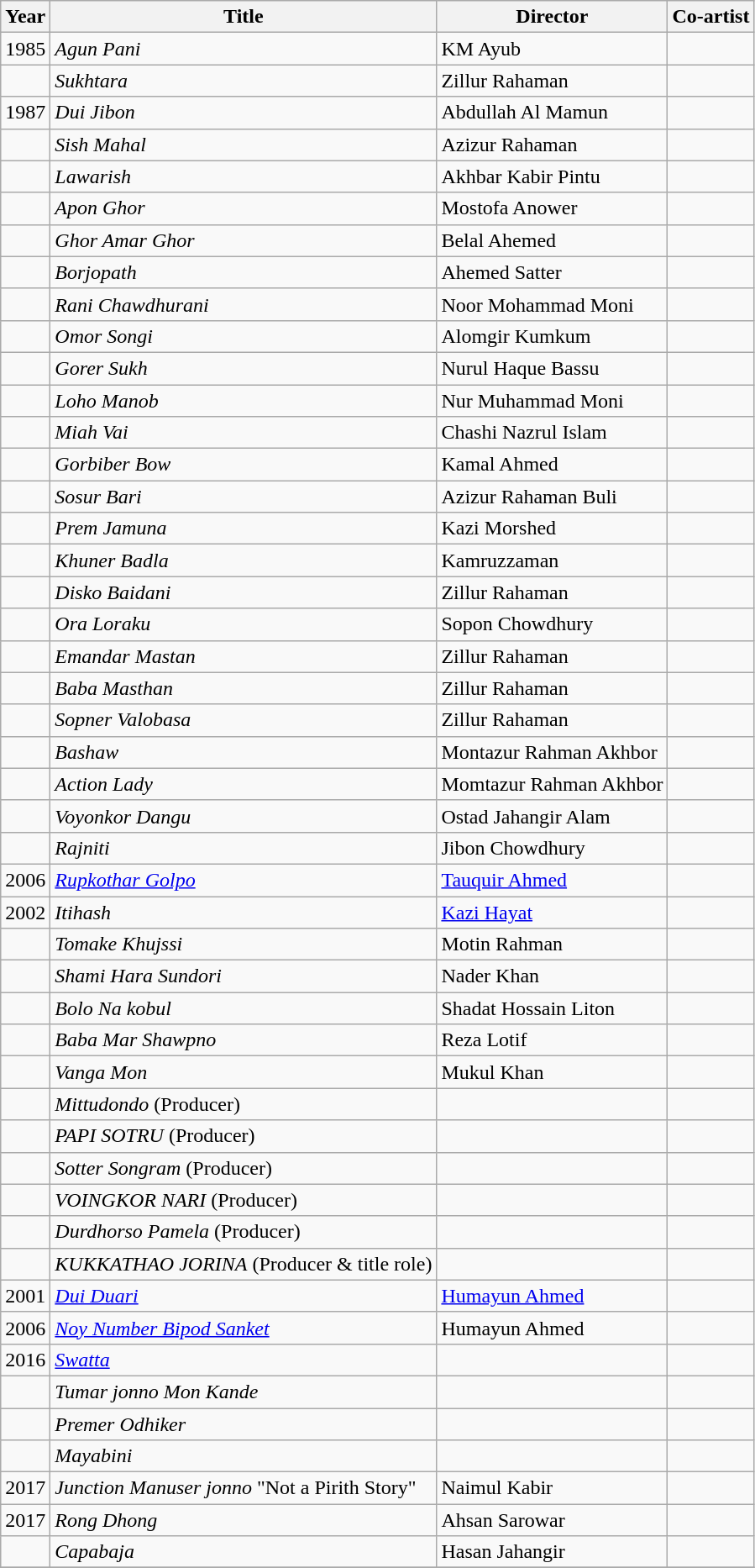<table class="wikitable sortable">
<tr>
<th>Year</th>
<th>Title</th>
<th>Director</th>
<th>Co-artist</th>
</tr>
<tr>
<td>1985</td>
<td><em>Agun Pani</em></td>
<td>KM Ayub</td>
<td></td>
</tr>
<tr>
<td></td>
<td><em>Sukhtara</em></td>
<td>Zillur Rahaman</td>
<td></td>
</tr>
<tr>
<td>1987</td>
<td><em>Dui Jibon</em></td>
<td>Abdullah Al Mamun</td>
<td></td>
</tr>
<tr>
<td></td>
<td><em>Sish Mahal</em></td>
<td>Azizur Rahaman</td>
<td></td>
</tr>
<tr>
<td></td>
<td><em>Lawarish</em></td>
<td>Akhbar Kabir Pintu</td>
<td></td>
</tr>
<tr>
<td></td>
<td><em>Apon Ghor</em></td>
<td>Mostofa Anower</td>
<td></td>
</tr>
<tr>
<td></td>
<td><em>Ghor Amar Ghor</em></td>
<td>Belal Ahemed</td>
<td></td>
</tr>
<tr>
<td></td>
<td><em>Borjopath</em></td>
<td>Ahemed Satter</td>
<td></td>
</tr>
<tr>
<td></td>
<td><em>Rani Chawdhurani</em></td>
<td>Noor Mohammad Moni</td>
<td></td>
</tr>
<tr>
<td></td>
<td><em>Omor Songi</em></td>
<td>Alomgir Kumkum</td>
<td></td>
</tr>
<tr>
<td></td>
<td><em>Gorer Sukh</em></td>
<td>Nurul Haque Bassu</td>
<td></td>
</tr>
<tr>
<td></td>
<td><em>Loho Manob</em></td>
<td>Nur Muhammad Moni</td>
<td></td>
</tr>
<tr>
<td></td>
<td><em>Miah Vai</em></td>
<td>Chashi Nazrul Islam</td>
<td></td>
</tr>
<tr>
<td></td>
<td><em>Gorbiber Bow</em></td>
<td>Kamal Ahmed</td>
<td></td>
</tr>
<tr>
<td></td>
<td><em>Sosur Bari</em></td>
<td>Azizur Rahaman Buli</td>
<td></td>
</tr>
<tr>
<td></td>
<td><em>Prem Jamuna</em></td>
<td>Kazi Morshed</td>
<td></td>
</tr>
<tr>
<td></td>
<td><em>Khuner Badla</em></td>
<td>Kamruzzaman</td>
<td></td>
</tr>
<tr>
<td></td>
<td><em>Disko Baidani</em></td>
<td>Zillur Rahaman</td>
<td></td>
</tr>
<tr>
<td></td>
<td><em>Ora Loraku</em></td>
<td>Sopon Chowdhury</td>
<td></td>
</tr>
<tr>
<td></td>
<td><em>Emandar Mastan</em></td>
<td>Zillur Rahaman</td>
<td></td>
</tr>
<tr>
<td></td>
<td><em>Baba Masthan</em></td>
<td>Zillur Rahaman</td>
<td></td>
</tr>
<tr>
<td></td>
<td><em>Sopner Valobasa</em></td>
<td>Zillur Rahaman</td>
<td></td>
</tr>
<tr>
<td></td>
<td><em>Bashaw</em></td>
<td>Montazur Rahman Akhbor</td>
<td></td>
</tr>
<tr>
<td></td>
<td><em>Action Lady</em></td>
<td>Momtazur Rahman Akhbor</td>
<td></td>
</tr>
<tr>
<td></td>
<td><em>Voyonkor Dangu</em></td>
<td>Ostad Jahangir Alam</td>
<td></td>
</tr>
<tr>
<td></td>
<td><em>Rajniti</em></td>
<td>Jibon Chowdhury</td>
<td></td>
</tr>
<tr>
<td>2006</td>
<td><em><a href='#'>Rupkothar Golpo</a></em></td>
<td><a href='#'>Tauquir Ahmed</a></td>
<td></td>
</tr>
<tr>
<td>2002</td>
<td><em>Itihash</em></td>
<td><a href='#'>Kazi Hayat</a></td>
<td></td>
</tr>
<tr>
<td></td>
<td><em>Tomake Khujssi</em></td>
<td>Motin Rahman</td>
<td></td>
</tr>
<tr>
<td></td>
<td><em>Shami Hara Sundori</em></td>
<td>Nader Khan</td>
<td></td>
</tr>
<tr>
<td></td>
<td><em>Bolo Na kobul</em></td>
<td>Shadat Hossain Liton</td>
<td></td>
</tr>
<tr>
<td></td>
<td><em>Baba Mar Shawpno</em></td>
<td>Reza Lotif</td>
<td></td>
</tr>
<tr>
<td></td>
<td><em>Vanga Mon</em></td>
<td>Mukul Khan</td>
<td></td>
</tr>
<tr>
<td></td>
<td><em>Mittudondo</em> (Producer)</td>
<td></td>
<td></td>
</tr>
<tr>
<td></td>
<td><em>PAPI SOTRU</em> (Producer)</td>
<td></td>
<td></td>
</tr>
<tr>
<td></td>
<td><em>Sotter Songram</em> (Producer)</td>
<td></td>
<td></td>
</tr>
<tr>
<td></td>
<td><em>VOINGKOR NARI</em> (Producer)</td>
<td></td>
<td></td>
</tr>
<tr>
<td></td>
<td><em>Durdhorso Pamela</em> (Producer)</td>
<td></td>
<td></td>
</tr>
<tr>
<td></td>
<td><em>KUKKATHAO JORINA</em> (Producer & title role)</td>
<td></td>
<td></td>
</tr>
<tr>
<td>2001</td>
<td><em><a href='#'>Dui Duari</a></em></td>
<td><a href='#'>Humayun Ahmed</a></td>
<td></td>
</tr>
<tr>
<td>2006</td>
<td><em><a href='#'>Noy Number Bipod Sanket</a></em></td>
<td>Humayun Ahmed</td>
<td></td>
</tr>
<tr>
<td>2016</td>
<td><em><a href='#'>Swatta</a></em></td>
<td></td>
<td></td>
</tr>
<tr>
<td></td>
<td><em>Tumar jonno Mon Kande</em></td>
<td></td>
<td></td>
</tr>
<tr>
<td></td>
<td><em>Premer Odhiker</em></td>
<td></td>
<td></td>
</tr>
<tr>
<td></td>
<td><em>Mayabini</em></td>
<td></td>
<td></td>
</tr>
<tr>
<td>2017</td>
<td><em>Junction Manuser jonno</em> "Not a Pirith Story"</td>
<td>Naimul Kabir</td>
<td></td>
</tr>
<tr>
<td>2017</td>
<td><em>Rong Dhong</em></td>
<td>Ahsan Sarowar</td>
<td></td>
</tr>
<tr>
<td></td>
<td><em>Capabaja</em></td>
<td>Hasan Jahangir</td>
<td></td>
</tr>
<tr>
</tr>
</table>
